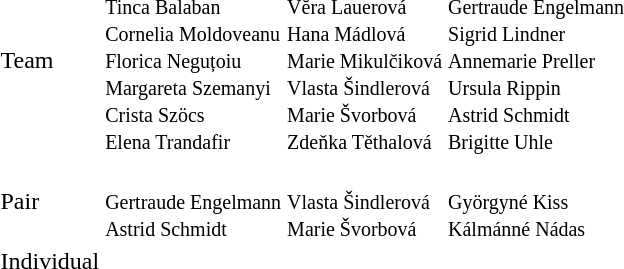<table>
<tr>
<td>Team</td>
<td><br><small>Tinca Balaban<br>Cornelia Moldoveanu<br>Florica Neguțoiu<br>Margareta Szemanyi<br>Crista Szöcs<br>Elena Trandafir</small></td>
<td><br><small>Vĕra Lauerová<br>Hana Mádlová<br>Marie Mikulčiková<br>Vlasta Šindlerová<br>Marie Švorbová<br>Zdeňka Těthalová</small></td>
<td><br><small>Gertraude Engelmann<br>Sigrid Lindner<br>Annemarie Preller<br>Ursula Rippin<br>Astrid Schmidt<br>Brigitte Uhle</small></td>
</tr>
<tr>
<td>Pair</td>
<td><br><small>Gertraude Engelmann<br>Astrid Schmidt</small></td>
<td><br><small>Vlasta Šindlerová<br>Marie Švorbová</small></td>
<td><br><small>Györgyné Kiss<br>Kálmánné Nádas</small></td>
</tr>
<tr>
<td>Individual</td>
<td></td>
<td></td>
<td></td>
</tr>
</table>
